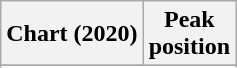<table class="wikitable sortable plainrowheaders" style="text-align:center">
<tr>
<th scope="col">Chart (2020)</th>
<th scope="col">Peak<br>position</th>
</tr>
<tr>
</tr>
<tr>
</tr>
</table>
